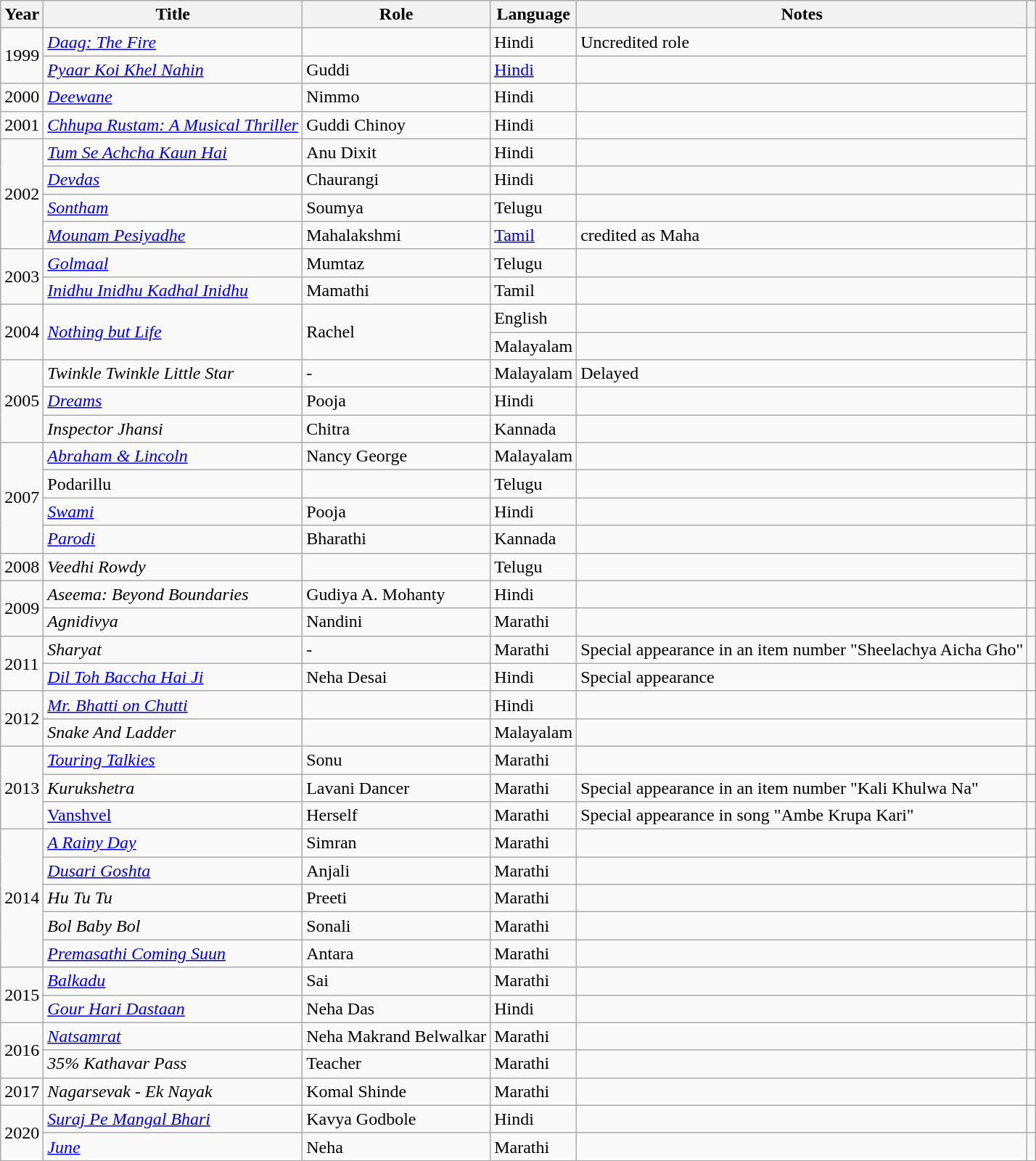<table class="wikitable sortable">
<tr>
<th scope="col">Year</th>
<th scope="col">Title</th>
<th scope="col">Role</th>
<th>Language</th>
<th scope="col" class="unsortable">Notes</th>
<th scope="col" class="unsortable"></th>
</tr>
<tr>
<td rowspan="2">1999</td>
<td><em><a href='#'>Daag: The Fire</a></em></td>
<td></td>
<td>Hindi</td>
<td>Uncredited role</td>
<td rowspan="2"></td>
</tr>
<tr>
<td><em><a href='#'>Pyaar Koi Khel Nahin</a></em></td>
<td>Guddi</td>
<td><a href='#'>Hindi</a></td>
<td></td>
</tr>
<tr>
<td>2000</td>
<td><em><a href='#'>Deewane</a></em></td>
<td>Nimmo</td>
<td>Hindi</td>
<td></td>
<td rowspan="3"></td>
</tr>
<tr>
<td>2001</td>
<td><em><a href='#'>Chhupa Rustam: A Musical Thriller</a></em></td>
<td>Guddi Chinoy</td>
<td>Hindi</td>
<td></td>
</tr>
<tr>
<td rowspan="4">2002</td>
<td><em><a href='#'>Tum Se Achcha Kaun Hai</a></em></td>
<td>Anu Dixit</td>
<td>Hindi</td>
<td></td>
</tr>
<tr>
<td><em><a href='#'>Devdas</a></em></td>
<td>Chaurangi</td>
<td>Hindi</td>
<td></td>
<td></td>
</tr>
<tr>
<td><em><a href='#'>Sontham</a></em></td>
<td>Soumya</td>
<td>Telugu</td>
<td></td>
<td></td>
</tr>
<tr>
<td><em><a href='#'>Mounam Pesiyadhe</a></em></td>
<td>Mahalakshmi</td>
<td><a href='#'>Tamil</a></td>
<td>credited as Maha</td>
<td></td>
</tr>
<tr>
<td rowspan="2">2003</td>
<td><em><a href='#'>Golmaal</a></em></td>
<td>Mumtaz</td>
<td>Telugu</td>
<td></td>
<td></td>
</tr>
<tr>
<td><em><a href='#'>Inidhu Inidhu Kadhal Inidhu</a></em></td>
<td>Mamathi</td>
<td>Tamil</td>
<td></td>
<td></td>
</tr>
<tr>
<td rowspan="2">2004</td>
<td rowspan="2"><em><a href='#'>Nothing but Life</a></em></td>
<td rowspan="2">Rachel</td>
<td>English</td>
<td></td>
<td rowspan="2"></td>
</tr>
<tr>
<td>Malayalam</td>
<td></td>
</tr>
<tr>
<td rowspan="3">2005</td>
<td><em>Twinkle Twinkle Little Star</em></td>
<td>-</td>
<td>Malayalam</td>
<td>Delayed</td>
<td></td>
</tr>
<tr>
<td><em><a href='#'>Dreams</a></em></td>
<td>Pooja</td>
<td>Hindi</td>
<td></td>
<td></td>
</tr>
<tr>
<td><em>Inspector Jhansi</em></td>
<td>Chitra</td>
<td>Kannada</td>
<td></td>
<td></td>
</tr>
<tr>
<td rowspan="4">2007</td>
<td><em><a href='#'>Abraham & Lincoln</a></em></td>
<td>Nancy George</td>
<td>Malayalam</td>
<td></td>
<td></td>
</tr>
<tr>
<td>Podarillu</td>
<td></td>
<td>Telugu</td>
<td></td>
<td></td>
</tr>
<tr>
<td><em><a href='#'>Swami</a></em></td>
<td>Pooja</td>
<td>Hindi</td>
<td></td>
<td></td>
</tr>
<tr>
<td><em><a href='#'>Parodi</a></em></td>
<td>Bharathi</td>
<td>Kannada</td>
<td></td>
<td></td>
</tr>
<tr>
<td>2008</td>
<td><em>Veedhi Rowdy</em></td>
<td></td>
<td>Telugu</td>
<td></td>
<td></td>
</tr>
<tr>
<td rowspan="2">2009</td>
<td><em>Aseema: Beyond Boundaries</em></td>
<td>Gudiya A. Mohanty</td>
<td>Hindi</td>
<td></td>
<td></td>
</tr>
<tr>
<td><em>Agnidivya</em></td>
<td>Nandini</td>
<td>Marathi</td>
<td></td>
<td></td>
</tr>
<tr>
<td rowspan="2">2011</td>
<td><em>Sharyat</em></td>
<td>-</td>
<td>Marathi</td>
<td>Special appearance in an item number "Sheelachya Aicha Gho"</td>
<td></td>
</tr>
<tr>
<td><em><a href='#'>Dil Toh Baccha Hai Ji</a></em></td>
<td>Neha Desai</td>
<td>Hindi</td>
<td>Special appearance</td>
<td></td>
</tr>
<tr>
<td rowspan="2">2012</td>
<td><em><a href='#'>Mr. Bhatti on Chutti</a></em></td>
<td></td>
<td>Hindi</td>
<td></td>
<td></td>
</tr>
<tr>
<td><em>Snake And Ladder</em></td>
<td></td>
<td>Malayalam</td>
<td></td>
<td></td>
</tr>
<tr>
<td rowspan="3">2013</td>
<td><em><a href='#'>Touring Talkies</a></em></td>
<td>Sonu</td>
<td>Marathi</td>
<td></td>
<td></td>
</tr>
<tr>
<td><em>Kurukshetra</em></td>
<td>Lavani Dancer</td>
<td>Marathi</td>
<td>Special appearance in an item number "Kali Khulwa Na"</td>
<td></td>
</tr>
<tr>
<td><a href='#'>Vanshvel</a></td>
<td>Herself</td>
<td>Marathi</td>
<td>Special appearance in song "Ambe Krupa Kari"</td>
<td></td>
</tr>
<tr>
<td rowspan="5">2014</td>
<td><em><a href='#'>A Rainy Day</a></em></td>
<td>Simran</td>
<td>Marathi</td>
<td></td>
<td></td>
</tr>
<tr>
<td><em><a href='#'>Dusari Goshta</a></em></td>
<td>Anjali</td>
<td>Marathi</td>
<td></td>
<td></td>
</tr>
<tr>
<td><em>Hu Tu Tu</em></td>
<td>Preeti</td>
<td>Marathi</td>
<td></td>
<td></td>
</tr>
<tr>
<td><em>Bol Baby Bol</em></td>
<td>Sonali</td>
<td>Marathi</td>
<td></td>
<td></td>
</tr>
<tr>
<td><em><a href='#'>Premasathi Coming Suun</a></em></td>
<td>Antara</td>
<td>Marathi</td>
<td></td>
<td></td>
</tr>
<tr>
<td rowspan="2">2015</td>
<td><em><a href='#'>Balkadu</a></em></td>
<td>Sai</td>
<td>Marathi</td>
<td></td>
<td></td>
</tr>
<tr>
<td><em><a href='#'>Gour Hari Dastaan</a></em></td>
<td>Neha Das</td>
<td>Hindi</td>
<td></td>
<td></td>
</tr>
<tr>
<td rowspan="2">2016</td>
<td><em><a href='#'>Natsamrat</a></em></td>
<td>Neha Makrand Belwalkar</td>
<td>Marathi</td>
<td></td>
<td></td>
</tr>
<tr>
<td><em>35% Kathavar Pass</em></td>
<td>Teacher</td>
<td>Marathi</td>
<td></td>
<td></td>
</tr>
<tr>
<td>2017</td>
<td><em>Nagarsevak - Ek Nayak</em></td>
<td>Komal Shinde</td>
<td>Marathi</td>
<td></td>
<td></td>
</tr>
<tr>
<td rowspan="2">2020</td>
<td><em><a href='#'>Suraj Pe Mangal Bhari</a></em></td>
<td>Kavya Godbole</td>
<td>Hindi</td>
<td></td>
<td></td>
</tr>
<tr>
<td><em><a href='#'>June</a></em></td>
<td>Neha</td>
<td>Marathi</td>
<td></td>
<td></td>
</tr>
</table>
